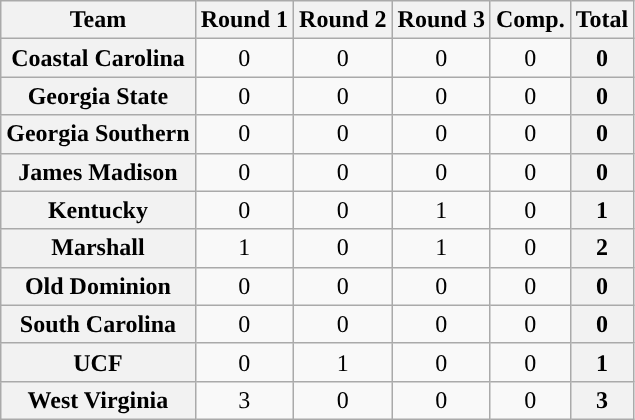<table class="wikitable sortable" style="text-align:center;">
<tr>
<th>Team</th>
<th>Round 1</th>
<th>Round 2</th>
<th>Round 3</th>
<th>Comp.</th>
<th>Total</th>
</tr>
<tr>
<th>Coastal Carolina</th>
<td>0</td>
<td>0</td>
<td>0</td>
<td>0</td>
<th>0</th>
</tr>
<tr>
<th>Georgia State</th>
<td>0</td>
<td>0</td>
<td>0</td>
<td>0</td>
<th>0</th>
</tr>
<tr>
<th>Georgia Southern</th>
<td>0</td>
<td>0</td>
<td>0</td>
<td>0</td>
<th>0</th>
</tr>
<tr>
<th>James Madison</th>
<td>0</td>
<td>0</td>
<td>0</td>
<td>0</td>
<th>0</th>
</tr>
<tr>
<th>Kentucky</th>
<td>0</td>
<td>0</td>
<td>1</td>
<td>0</td>
<th>1</th>
</tr>
<tr>
<th>Marshall</th>
<td>1</td>
<td>0</td>
<td>1</td>
<td>0</td>
<th>2</th>
</tr>
<tr>
<th>Old Dominion</th>
<td>0</td>
<td>0</td>
<td>0</td>
<td>0</td>
<th>0</th>
</tr>
<tr>
<th>South Carolina</th>
<td>0</td>
<td>0</td>
<td>0</td>
<td>0</td>
<th>0</th>
</tr>
<tr>
<th>UCF</th>
<td>0</td>
<td>1</td>
<td>0</td>
<td>0</td>
<th>1</th>
</tr>
<tr>
<th>West Virginia</th>
<td>3</td>
<td>0</td>
<td>0</td>
<td>0</td>
<th>3</th>
</tr>
</table>
